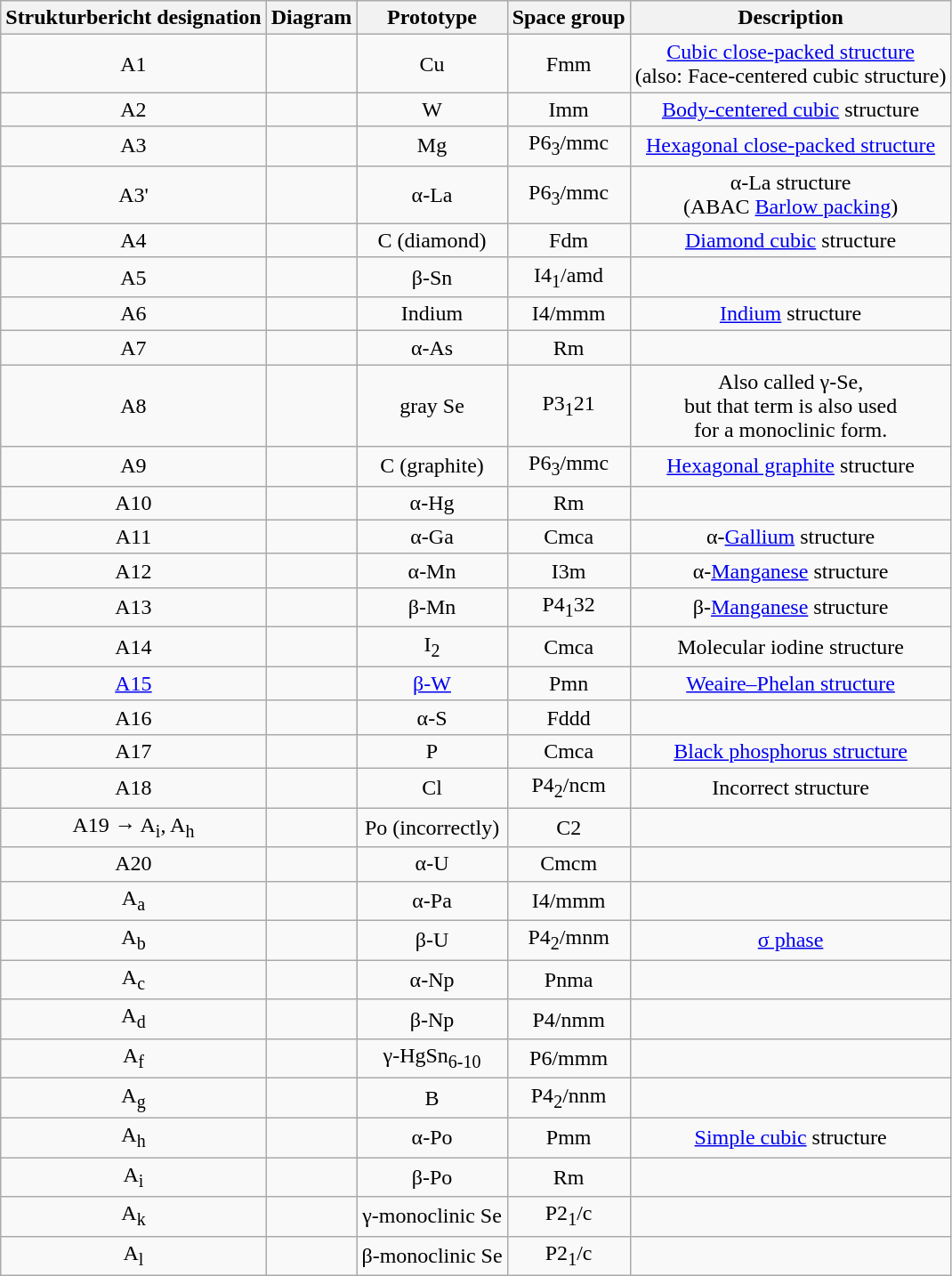<table class="wikitable" style="text-align:center">
<tr>
<th>Strukturbericht designation</th>
<th>Diagram</th>
<th>Prototype</th>
<th>Space group</th>
<th>Description</th>
</tr>
<tr>
<td>A1</td>
<td></td>
<td>Cu</td>
<td>Fmm</td>
<td><a href='#'>Cubic close-packed structure</a><br> (also: Face-centered cubic structure)</td>
</tr>
<tr>
<td>A2</td>
<td></td>
<td>W</td>
<td>Imm</td>
<td><a href='#'>Body-centered cubic</a> structure</td>
</tr>
<tr>
<td>A3</td>
<td></td>
<td>Mg</td>
<td>P6<sub>3</sub>/mmc</td>
<td><a href='#'>Hexagonal close-packed structure</a></td>
</tr>
<tr>
<td>A3'</td>
<td></td>
<td>α-La</td>
<td>P6<sub>3</sub>/mmc</td>
<td>α-La structure<br>(ABAC <a href='#'>Barlow packing</a>)</td>
</tr>
<tr>
<td>A4</td>
<td></td>
<td>C (diamond)</td>
<td>Fdm</td>
<td><a href='#'>Diamond cubic</a> structure</td>
</tr>
<tr>
<td>A5</td>
<td></td>
<td>β-Sn</td>
<td>I4<sub>1</sub>/amd</td>
<td></td>
</tr>
<tr>
<td>A6</td>
<td></td>
<td>Indium</td>
<td>I4/mmm</td>
<td><a href='#'>Indium</a> structure</td>
</tr>
<tr>
<td>A7</td>
<td></td>
<td>α-As</td>
<td>Rm</td>
<td></td>
</tr>
<tr>
<td>A8</td>
<td></td>
<td>gray Se</td>
<td>P3<sub>1</sub>21</td>
<td>Also called γ-Se,<br>but that term is also used<br>for a monoclinic form.</td>
</tr>
<tr>
<td>A9</td>
<td></td>
<td>C (graphite)</td>
<td>P6<sub>3</sub>/mmc</td>
<td><a href='#'>Hexagonal graphite</a> structure</td>
</tr>
<tr>
<td>A10</td>
<td></td>
<td>α-Hg</td>
<td>Rm</td>
<td></td>
</tr>
<tr>
<td>A11</td>
<td></td>
<td>α-Ga</td>
<td>Cmca</td>
<td>α-<a href='#'>Gallium</a> structure</td>
</tr>
<tr>
<td>A12</td>
<td></td>
<td>α-Mn</td>
<td>I3m</td>
<td>α-<a href='#'>Manganese</a> structure</td>
</tr>
<tr>
<td>A13</td>
<td></td>
<td>β-Mn</td>
<td>P4<sub>1</sub>32</td>
<td>β-<a href='#'>Manganese</a> structure</td>
</tr>
<tr>
<td>A14</td>
<td></td>
<td>I<sub>2</sub></td>
<td>Cmca</td>
<td>Molecular iodine structure</td>
</tr>
<tr>
<td><a href='#'>A15</a></td>
<td></td>
<td><a href='#'>β-W</a></td>
<td>Pmn</td>
<td><a href='#'>Weaire–Phelan structure</a></td>
</tr>
<tr>
<td>A16</td>
<td></td>
<td>α-S</td>
<td>Fddd</td>
<td></td>
</tr>
<tr>
<td>A17</td>
<td></td>
<td>P</td>
<td>Cmca</td>
<td><a href='#'>Black phosphorus structure</a></td>
</tr>
<tr>
<td>A18</td>
<td></td>
<td>Cl</td>
<td>P4<sub>2</sub>/ncm</td>
<td>Incorrect structure</td>
</tr>
<tr>
<td>A19 → A<sub>i</sub>, A<sub>h</sub></td>
<td></td>
<td>Po (incorrectly)</td>
<td>C2</td>
<td></td>
</tr>
<tr>
<td>A20</td>
<td></td>
<td>α-U</td>
<td>Cmcm</td>
<td></td>
</tr>
<tr>
<td>A<sub>a</sub></td>
<td></td>
<td>α-Pa</td>
<td>I4/mmm</td>
<td></td>
</tr>
<tr>
<td>A<sub>b</sub></td>
<td></td>
<td>β-U</td>
<td>P4<sub>2</sub>/mnm</td>
<td><a href='#'>σ phase</a></td>
</tr>
<tr>
<td>A<sub>c</sub></td>
<td></td>
<td>α-Np</td>
<td>Pnma</td>
<td></td>
</tr>
<tr>
<td>A<sub>d</sub></td>
<td></td>
<td>β-Np</td>
<td>P4/nmm</td>
<td></td>
</tr>
<tr>
<td>A<sub>f</sub></td>
<td></td>
<td>γ-HgSn<sub>6-10</sub></td>
<td>P6/mmm</td>
<td></td>
</tr>
<tr>
<td>A<sub>g</sub></td>
<td></td>
<td>B</td>
<td>P4<sub>2</sub>/nnm</td>
<td></td>
</tr>
<tr>
<td>A<sub>h</sub></td>
<td></td>
<td>α-Po</td>
<td>Pmm</td>
<td><a href='#'>Simple cubic</a> structure</td>
</tr>
<tr>
<td>A<sub>i</sub></td>
<td></td>
<td>β-Po</td>
<td>Rm</td>
<td></td>
</tr>
<tr>
<td>A<sub>k</sub></td>
<td></td>
<td>γ-monoclinic Se</td>
<td>P2<sub>1</sub>/c</td>
<td></td>
</tr>
<tr>
<td>A<sub>l</sub></td>
<td></td>
<td>β-monoclinic Se</td>
<td>P2<sub>1</sub>/c</td>
<td></td>
</tr>
</table>
